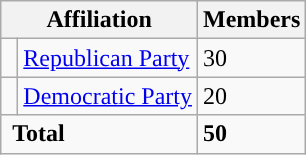<table class="wikitable">
<tr>
<th colspan="2">Affiliation</th>
<th>Members</th>
</tr>
<tr>
<td style="background-color:"> </td>
<td><a href='#'>Republican Party</a></td>
<td>30</td>
</tr>
<tr>
<td style="background-color:"> </td>
<td><a href='#'>Democratic Party</a></td>
<td>20</td>
</tr>
<tr>
<td colspan="2" rowspan="1"> <strong>Total</strong><br></td>
<td><strong>50</strong></td>
</tr>
</table>
